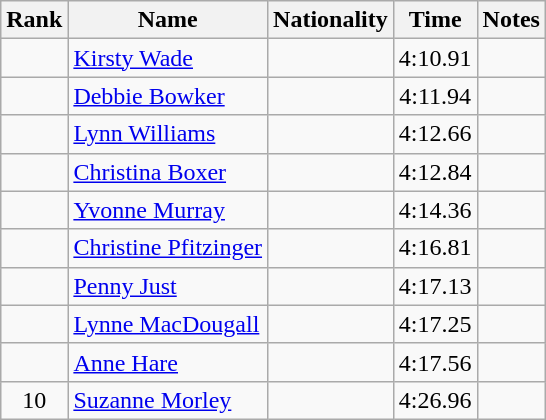<table class="wikitable sortable" style=" text-align:center">
<tr>
<th>Rank</th>
<th>Name</th>
<th>Nationality</th>
<th>Time</th>
<th>Notes</th>
</tr>
<tr>
<td></td>
<td align=left><a href='#'>Kirsty Wade</a></td>
<td align=left></td>
<td>4:10.91</td>
<td></td>
</tr>
<tr>
<td></td>
<td align=left><a href='#'>Debbie Bowker</a></td>
<td align=left></td>
<td>4:11.94</td>
<td></td>
</tr>
<tr>
<td></td>
<td align=left><a href='#'>Lynn Williams</a></td>
<td align=left></td>
<td>4:12.66</td>
<td></td>
</tr>
<tr>
<td></td>
<td align=left><a href='#'>Christina Boxer</a></td>
<td align=left></td>
<td>4:12.84</td>
<td></td>
</tr>
<tr>
<td></td>
<td align=left><a href='#'>Yvonne Murray</a></td>
<td align=left></td>
<td>4:14.36</td>
<td></td>
</tr>
<tr>
<td></td>
<td align=left><a href='#'>Christine Pfitzinger</a></td>
<td align=left></td>
<td>4:16.81</td>
<td></td>
</tr>
<tr>
<td></td>
<td align=left><a href='#'>Penny Just</a></td>
<td align=left></td>
<td>4:17.13</td>
<td></td>
</tr>
<tr>
<td></td>
<td align=left><a href='#'>Lynne MacDougall</a></td>
<td align=left></td>
<td>4:17.25</td>
<td></td>
</tr>
<tr>
<td></td>
<td align=left><a href='#'>Anne Hare</a></td>
<td align=left></td>
<td>4:17.56</td>
<td></td>
</tr>
<tr>
<td>10</td>
<td align=left><a href='#'>Suzanne Morley</a></td>
<td align=left></td>
<td>4:26.96</td>
<td></td>
</tr>
</table>
